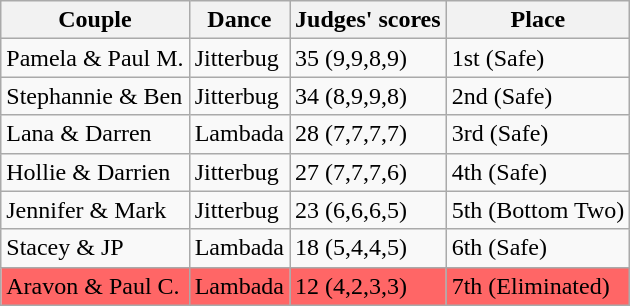<table class="wikitable sortable">
<tr>
<th>Couple</th>
<th>Dance</th>
<th>Judges' scores</th>
<th>Place</th>
</tr>
<tr>
<td>Pamela & Paul M.</td>
<td>Jitterbug</td>
<td>35 (9,9,8,9)</td>
<td>1st (Safe)</td>
</tr>
<tr>
<td>Stephannie & Ben</td>
<td>Jitterbug</td>
<td>34 (8,9,9,8)</td>
<td>2nd (Safe)</td>
</tr>
<tr>
<td>Lana & Darren</td>
<td>Lambada</td>
<td>28 (7,7,7,7)</td>
<td>3rd (Safe)</td>
</tr>
<tr>
<td>Hollie & Darrien</td>
<td>Jitterbug</td>
<td>27 (7,7,7,6)</td>
<td>4th (Safe)</td>
</tr>
<tr>
<td>Jennifer & Mark</td>
<td>Jitterbug</td>
<td>23 (6,6,6,5)</td>
<td>5th (Bottom Two)</td>
</tr>
<tr>
<td>Stacey & JP</td>
<td>Lambada</td>
<td>18 (5,4,4,5)</td>
<td>6th (Safe)</td>
</tr>
<tr bgcolor=#ff6666>
<td>Aravon & Paul C.</td>
<td>Lambada</td>
<td>12 (4,2,3,3)</td>
<td>7th (Eliminated)</td>
</tr>
</table>
